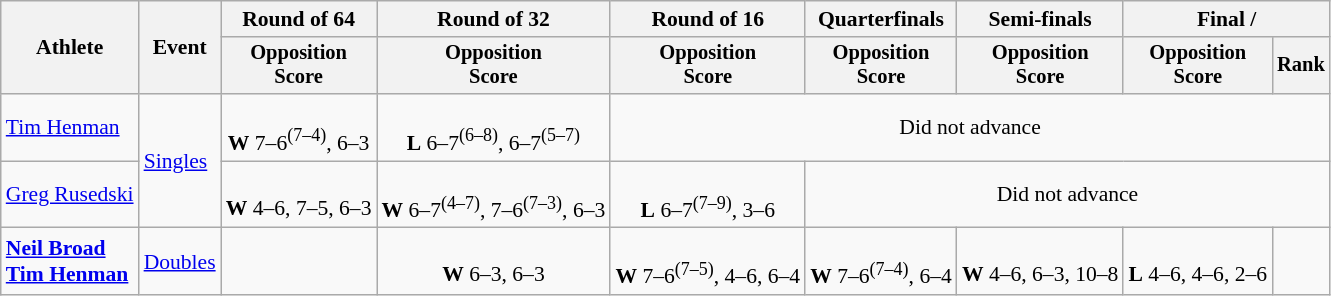<table class=wikitable style="font-size:90%">
<tr>
<th rowspan="2">Athlete</th>
<th rowspan="2">Event</th>
<th>Round of 64</th>
<th>Round of 32</th>
<th>Round of 16</th>
<th>Quarterfinals</th>
<th>Semi-finals</th>
<th colspan=2>Final / </th>
</tr>
<tr style="font-size:95%">
<th>Opposition<br>Score</th>
<th>Opposition<br>Score</th>
<th>Opposition<br>Score</th>
<th>Opposition<br>Score</th>
<th>Opposition<br>Score</th>
<th>Opposition<br>Score</th>
<th>Rank</th>
</tr>
<tr align=center>
<td align=left><a href='#'>Tim Henman</a></td>
<td style="text-align:left;" rowspan="2"><a href='#'>Singles</a></td>
<td><br> <strong>W</strong> 7–6<sup>(7–4)</sup>, 6–3</td>
<td><br> <strong>L</strong> 6–7<sup>(6–8)</sup>, 6–7<sup>(5–7)</sup></td>
<td colspan=5>Did not advance</td>
</tr>
<tr align=center>
<td align=left><a href='#'>Greg Rusedski</a></td>
<td><br> <strong>W</strong> 4–6, 7–5, 6–3</td>
<td><br> <strong>W</strong> 6–7<sup>(4–7)</sup>, 7–6<sup>(7–3)</sup>, 6–3</td>
<td><br> <strong>L</strong> 6–7<sup>(7–9)</sup>, 3–6</td>
<td colspan=4>Did not advance</td>
</tr>
<tr align=center>
<td align=left><strong><a href='#'>Neil Broad</a><br><a href='#'>Tim Henman</a></strong></td>
<td align=left><a href='#'>Doubles</a></td>
<td></td>
<td><br><strong>W</strong> 6–3, 6–3</td>
<td><br><strong>W</strong> 7–6<sup>(7–5)</sup>, 4–6, 6–4</td>
<td><br><strong>W</strong> 7–6<sup>(7–4)</sup>, 6–4</td>
<td><br><strong>W</strong> 4–6, 6–3, 10–8</td>
<td><br><strong>L</strong> 4–6, 4–6, 2–6</td>
<td></td>
</tr>
</table>
